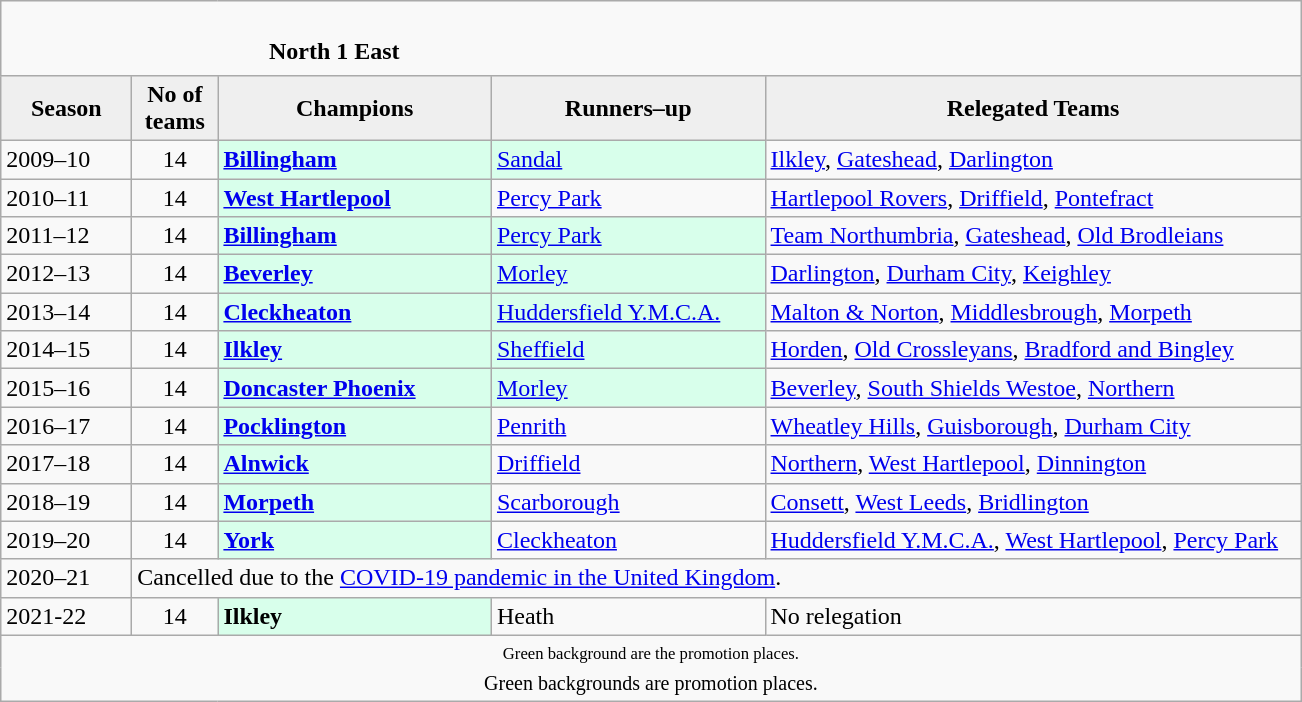<table class="wikitable" style="text-align: left;">
<tr>
<td colspan="11" cellpadding="0" cellspacing="0"><br><table border="0" style="width:100%;" cellpadding="0" cellspacing="0">
<tr>
<td style="width:20%; border:0;"></td>
<td style="border:0;"><strong>North 1 East</strong></td>
<td style="width:20%; border:0;"></td>
</tr>
</table>
</td>
</tr>
<tr>
<th style="background:#efefef; width:80px;">Season</th>
<th style="background:#efefef; width:50px;">No of teams</th>
<th style="background:#efefef; width:175px;">Champions</th>
<th style="background:#efefef; width:175px;">Runners–up</th>
<th style="background:#efefef; width:350px;">Relegated Teams</th>
</tr>
<tr align=left>
<td>2009–10</td>
<td style="text-align: center;">14</td>
<td style="background:#d8ffeb;"><strong><a href='#'>Billingham</a></strong></td>
<td style="background:#d8ffeb;"><a href='#'>Sandal</a></td>
<td><a href='#'>Ilkley</a>, <a href='#'>Gateshead</a>, <a href='#'>Darlington</a></td>
</tr>
<tr>
<td>2010–11</td>
<td style="text-align: center;">14</td>
<td style="background:#d8ffeb;"><strong><a href='#'>West Hartlepool</a></strong></td>
<td><a href='#'>Percy Park</a></td>
<td><a href='#'>Hartlepool Rovers</a>, <a href='#'>Driffield</a>, <a href='#'>Pontefract</a></td>
</tr>
<tr>
<td>2011–12</td>
<td style="text-align: center;">14</td>
<td style="background:#d8ffeb;"><strong><a href='#'>Billingham</a></strong></td>
<td style="background:#d8ffeb;"><a href='#'>Percy Park</a></td>
<td><a href='#'>Team Northumbria</a>, <a href='#'>Gateshead</a>, <a href='#'>Old Brodleians</a></td>
</tr>
<tr>
<td>2012–13</td>
<td style="text-align: center;">14</td>
<td style="background:#d8ffeb;"><strong><a href='#'>Beverley</a></strong></td>
<td style="background:#d8ffeb;"><a href='#'>Morley</a></td>
<td><a href='#'>Darlington</a>, <a href='#'>Durham City</a>, <a href='#'>Keighley</a></td>
</tr>
<tr>
<td>2013–14</td>
<td style="text-align: center;">14</td>
<td style="background:#d8ffeb;"><strong><a href='#'>Cleckheaton</a></strong></td>
<td style="background:#d8ffeb;"><a href='#'>Huddersfield Y.M.C.A.</a></td>
<td><a href='#'>Malton & Norton</a>, <a href='#'>Middlesbrough</a>, <a href='#'>Morpeth</a></td>
</tr>
<tr>
<td>2014–15</td>
<td style="text-align: center;">14</td>
<td style="background:#d8ffeb;"><strong><a href='#'>Ilkley</a></strong></td>
<td style="background:#d8ffeb;"><a href='#'>Sheffield</a></td>
<td><a href='#'>Horden</a>, <a href='#'>Old Crossleyans</a>, <a href='#'>Bradford and Bingley</a></td>
</tr>
<tr>
<td>2015–16</td>
<td style="text-align: center;">14</td>
<td style="background:#d8ffeb;"><strong><a href='#'>Doncaster Phoenix</a></strong></td>
<td style="background:#d8ffeb;"><a href='#'>Morley</a></td>
<td><a href='#'>Beverley</a>, <a href='#'>South Shields Westoe</a>, <a href='#'>Northern</a></td>
</tr>
<tr>
<td>2016–17</td>
<td style="text-align: center;">14</td>
<td style="background:#d8ffeb;"><strong><a href='#'>Pocklington</a></strong></td>
<td><a href='#'>Penrith</a></td>
<td><a href='#'>Wheatley Hills</a>, <a href='#'>Guisborough</a>, <a href='#'>Durham City</a></td>
</tr>
<tr>
<td>2017–18</td>
<td style="text-align: center;">14</td>
<td style="background:#d8ffeb;"><strong><a href='#'>Alnwick</a></strong></td>
<td><a href='#'>Driffield</a></td>
<td><a href='#'>Northern</a>, <a href='#'>West Hartlepool</a>, <a href='#'>Dinnington</a></td>
</tr>
<tr>
<td>2018–19</td>
<td style="text-align: center;">14</td>
<td style="background:#d8ffeb;"><strong><a href='#'>Morpeth</a></strong></td>
<td><a href='#'>Scarborough</a></td>
<td><a href='#'>Consett</a>, <a href='#'>West Leeds</a>, <a href='#'>Bridlington</a></td>
</tr>
<tr>
<td>2019–20</td>
<td style="text-align: center;">14</td>
<td style="background:#d8ffeb;"><strong><a href='#'>York</a></strong></td>
<td><a href='#'>Cleckheaton</a></td>
<td><a href='#'>Huddersfield Y.M.C.A.</a>, <a href='#'>West Hartlepool</a>, <a href='#'>Percy Park</a></td>
</tr>
<tr>
<td>2020–21</td>
<td colspan=5>Cancelled due to the <a href='#'>COVID-19 pandemic in the United Kingdom</a>.</td>
</tr>
<tr>
<td>2021-22</td>
<td style="text-align: center;">14</td>
<td style="background:#d8ffeb;"><strong>Ilkley</strong></td>
<td>Heath</td>
<td>No relegation</td>
</tr>
<tr>
<td colspan="15"  style="border:0; font-size:smaller; text-align:center;"><small><span>Green background</span> are the promotion places.</small></td>
</tr>
<tr>
<td colspan="15"  style="border:0; font-size:smaller; text-align:center;">Green backgrounds are promotion places.</td>
</tr>
</table>
